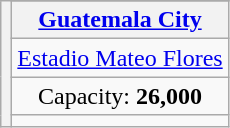<table class="wikitable" style="text-align:center">
<tr>
<th rowspan="8"></th>
</tr>
<tr>
<th><a href='#'>Guatemala City</a></th>
</tr>
<tr>
<td><a href='#'>Estadio Mateo Flores</a></td>
</tr>
<tr>
<td>Capacity: <strong>26,000</strong></td>
</tr>
<tr>
<td></td>
</tr>
</table>
